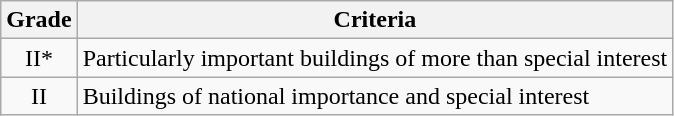<table class="wikitable">
<tr>
<th>Grade</th>
<th>Criteria</th>
</tr>
<tr>
<td align="center" >II*</td>
<td>Particularly important buildings of more than special interest</td>
</tr>
<tr>
<td align="center" >II</td>
<td>Buildings of national importance and special interest</td>
</tr>
</table>
